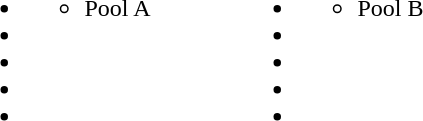<table>
<tr>
<td valign="top"><br><ul><li><ul><li>Pool A</li></ul></li><li></li><li></li><li></li><li></li></ul></td>
<td width="50"> </td>
<td valign="top"><br><ul><li><ul><li>Pool B</li></ul></li><li></li><li></li><li></li><li></li></ul></td>
</tr>
</table>
